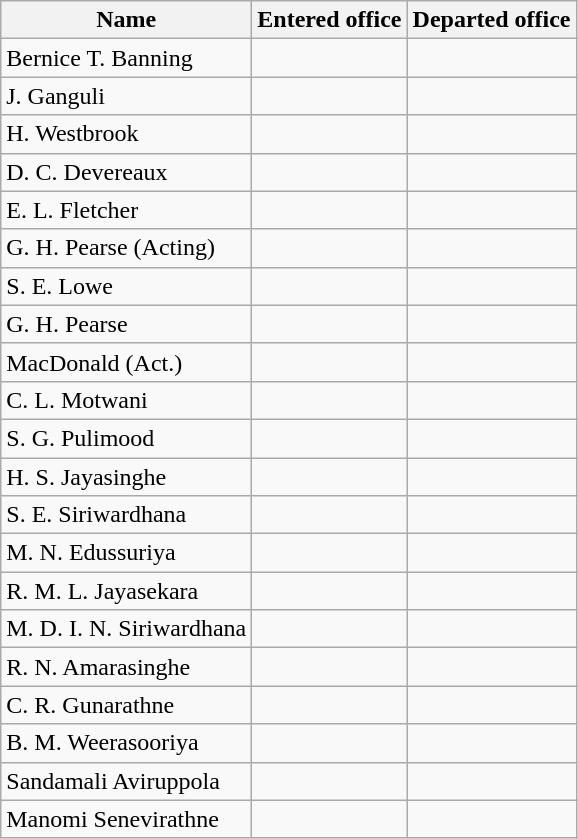<table class="wikitable plainrowheaders">
<tr>
<th scope="col">Name</th>
<th scope="col">Entered office</th>
<th scope="col">Departed office</th>
</tr>
<tr>
<td>Bernice T. Banning</td>
<td></td>
<td></td>
</tr>
<tr>
<td>J. Ganguli</td>
<td></td>
<td></td>
</tr>
<tr>
<td>H. Westbrook</td>
<td></td>
<td></td>
</tr>
<tr>
<td>D. C. Devereaux</td>
<td></td>
<td></td>
</tr>
<tr>
<td>E. L. Fletcher</td>
<td></td>
<td></td>
</tr>
<tr>
<td>G. H. Pearse (Acting)</td>
<td></td>
<td></td>
</tr>
<tr>
<td>S. E. Lowe</td>
<td></td>
<td></td>
</tr>
<tr>
<td>G. H. Pearse</td>
<td></td>
<td></td>
</tr>
<tr>
<td>MacDonald (Act.)</td>
<td></td>
<td></td>
</tr>
<tr>
<td>C. L. Motwani</td>
<td></td>
<td></td>
</tr>
<tr>
<td>S. G. Pulimood</td>
<td></td>
<td></td>
</tr>
<tr>
<td>H. S. Jayasinghe</td>
<td></td>
<td></td>
</tr>
<tr>
<td>S. E. Siriwardhana</td>
<td></td>
<td></td>
</tr>
<tr>
<td>M. N. Edussuriya</td>
<td></td>
<td></td>
</tr>
<tr>
<td>R. M. L. Jayasekara</td>
<td></td>
<td></td>
</tr>
<tr>
<td>M. D. I. N. Siriwardhana</td>
<td></td>
<td></td>
</tr>
<tr>
<td>R. N. Amarasinghe</td>
<td></td>
<td></td>
</tr>
<tr>
<td>C. R. Gunarathne</td>
<td></td>
<td></td>
</tr>
<tr>
<td>B. M. Weerasooriya</td>
<td></td>
<td></td>
</tr>
<tr>
<td>Sandamali Aviruppola</td>
<td></td>
<td></td>
</tr>
<tr>
<td>Manomi Senevirathne</td>
<td></td>
<td></td>
</tr>
</table>
